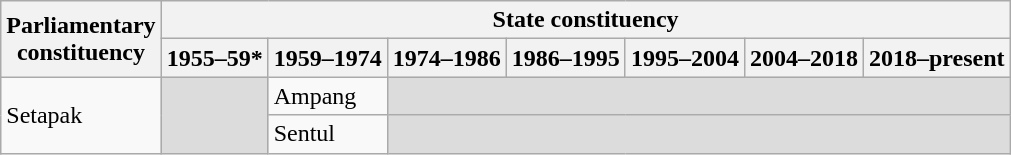<table class="wikitable">
<tr>
<th rowspan="2">Parliamentary<br>constituency</th>
<th colspan="7">State constituency</th>
</tr>
<tr>
<th>1955–59*</th>
<th>1959–1974</th>
<th>1974–1986</th>
<th>1986–1995</th>
<th>1995–2004</th>
<th>2004–2018</th>
<th>2018–present</th>
</tr>
<tr>
<td rowspan="2">Setapak</td>
<td rowspan="2" bgcolor="dcdcdc"></td>
<td>Ampang</td>
<td colspan="5" bgcolor="dcdcdc"></td>
</tr>
<tr>
<td>Sentul</td>
<td colspan="5" bgcolor="dcdcdc"></td>
</tr>
</table>
